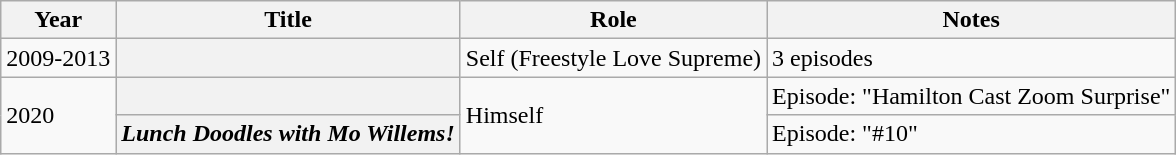<table class="wikitable plainrowheaders">
<tr>
<th scope="col">Year</th>
<th scope="col">Title</th>
<th scope="col">Role</th>
<th scope="col" class="unsortable">Notes</th>
</tr>
<tr>
<td>2009-2013</td>
<th scope="row"><em></em></th>
<td>Self (Freestyle Love Supreme)</td>
<td>3 episodes</td>
</tr>
<tr>
<td rowspan="2">2020</td>
<th scope="row"><em></em></th>
<td rowspan="2">Himself</td>
<td>Episode: "Hamilton Cast Zoom Surprise"</td>
</tr>
<tr>
<th scope="row"><em>Lunch Doodles with Mo Willems!</em></th>
<td>Episode: "#10"</td>
</tr>
</table>
